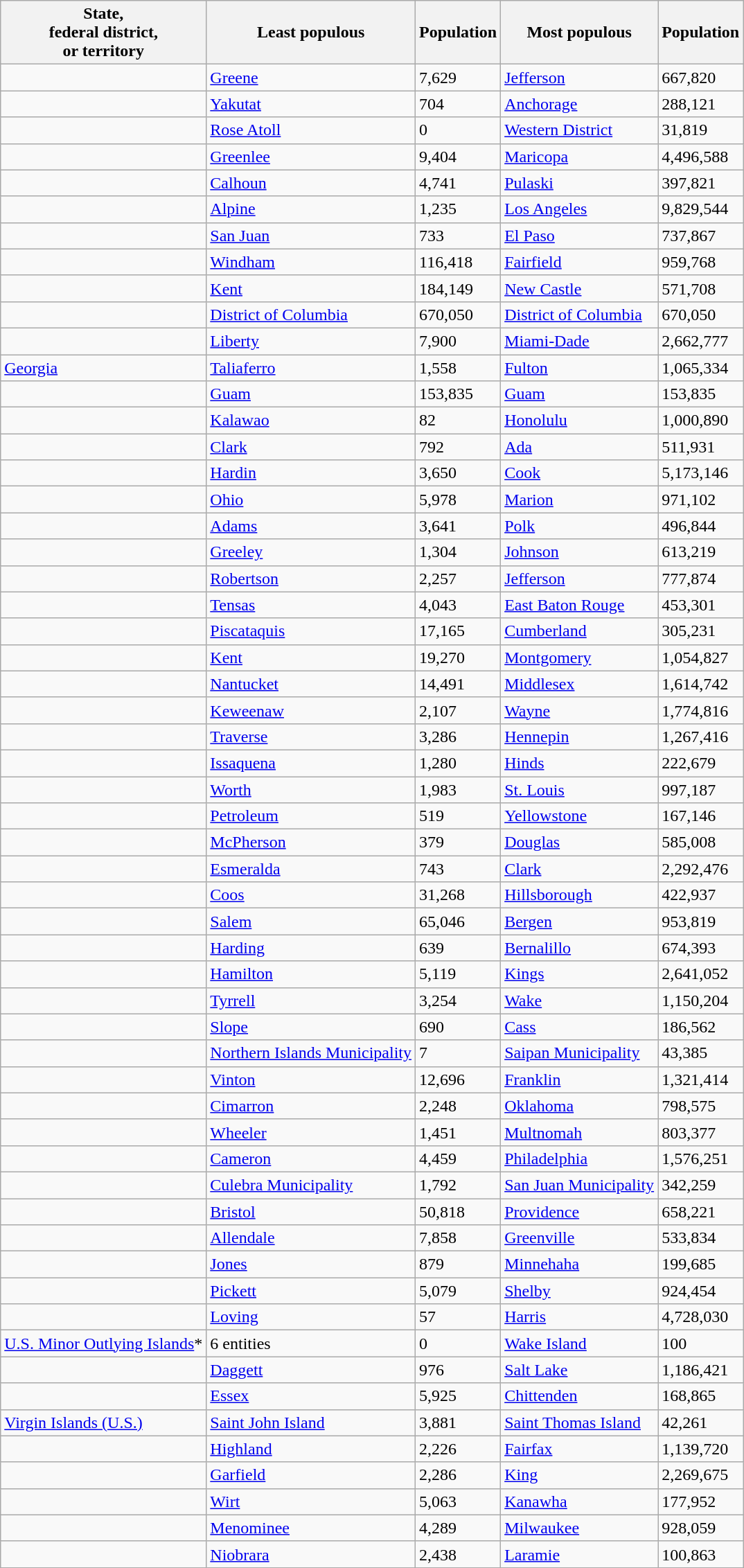<table class="wikitable sortable">
<tr>
<th>State,<br> federal district,<br> or territory</th>
<th>Least populous</th>
<th>Population</th>
<th>Most populous</th>
<th>Population</th>
</tr>
<tr>
<td></td>
<td><a href='#'>Greene</a></td>
<td>7,629</td>
<td><a href='#'>Jefferson</a></td>
<td>667,820</td>
</tr>
<tr>
<td></td>
<td><a href='#'>Yakutat</a></td>
<td>704</td>
<td><a href='#'>Anchorage</a></td>
<td>288,121</td>
</tr>
<tr>
<td></td>
<td><a href='#'>Rose Atoll</a></td>
<td>0</td>
<td><a href='#'>Western District</a></td>
<td>31,819</td>
</tr>
<tr>
<td></td>
<td><a href='#'>Greenlee</a></td>
<td>9,404</td>
<td><a href='#'>Maricopa</a></td>
<td>4,496,588</td>
</tr>
<tr>
<td></td>
<td><a href='#'>Calhoun</a></td>
<td>4,741</td>
<td><a href='#'>Pulaski</a></td>
<td>397,821</td>
</tr>
<tr>
<td></td>
<td><a href='#'>Alpine</a></td>
<td>1,235</td>
<td><a href='#'>Los Angeles</a></td>
<td>9,829,544</td>
</tr>
<tr>
<td></td>
<td><a href='#'>San Juan</a></td>
<td>733</td>
<td><a href='#'>El Paso</a></td>
<td>737,867</td>
</tr>
<tr>
<td></td>
<td><a href='#'>Windham</a></td>
<td>116,418</td>
<td><a href='#'>Fairfield</a></td>
<td>959,768</td>
</tr>
<tr>
<td></td>
<td><a href='#'>Kent</a></td>
<td>184,149</td>
<td><a href='#'>New Castle</a></td>
<td>571,708</td>
</tr>
<tr>
<td></td>
<td><a href='#'>District of Columbia</a> </td>
<td>670,050</td>
<td><a href='#'>District of Columbia</a></td>
<td>670,050</td>
</tr>
<tr>
<td></td>
<td><a href='#'>Liberty</a></td>
<td>7,900</td>
<td><a href='#'>Miami-Dade</a></td>
<td>2,662,777</td>
</tr>
<tr>
<td> <a href='#'>Georgia</a></td>
<td><a href='#'>Taliaferro</a></td>
<td>1,558</td>
<td><a href='#'>Fulton</a></td>
<td>1,065,334</td>
</tr>
<tr>
<td></td>
<td><a href='#'>Guam</a> </td>
<td>153,835</td>
<td><a href='#'>Guam</a></td>
<td>153,835</td>
</tr>
<tr>
<td></td>
<td><a href='#'>Kalawao</a></td>
<td>82</td>
<td><a href='#'>Honolulu</a></td>
<td>1,000,890</td>
</tr>
<tr>
<td></td>
<td><a href='#'>Clark</a></td>
<td>792</td>
<td><a href='#'>Ada</a></td>
<td>511,931</td>
</tr>
<tr>
<td></td>
<td><a href='#'>Hardin</a></td>
<td>3,650</td>
<td><a href='#'>Cook</a></td>
<td>5,173,146</td>
</tr>
<tr>
<td></td>
<td><a href='#'>Ohio</a></td>
<td>5,978</td>
<td><a href='#'>Marion</a></td>
<td>971,102</td>
</tr>
<tr>
<td></td>
<td><a href='#'>Adams</a></td>
<td>3,641</td>
<td><a href='#'>Polk</a></td>
<td>496,844</td>
</tr>
<tr>
<td></td>
<td><a href='#'>Greeley</a></td>
<td>1,304</td>
<td><a href='#'>Johnson</a></td>
<td>613,219</td>
</tr>
<tr>
<td></td>
<td><a href='#'>Robertson</a></td>
<td>2,257</td>
<td><a href='#'>Jefferson</a></td>
<td>777,874</td>
</tr>
<tr>
<td></td>
<td><a href='#'>Tensas</a></td>
<td>4,043</td>
<td><a href='#'>East Baton Rouge</a></td>
<td>453,301</td>
</tr>
<tr>
<td></td>
<td><a href='#'>Piscataquis</a></td>
<td>17,165</td>
<td><a href='#'>Cumberland</a></td>
<td>305,231</td>
</tr>
<tr>
<td></td>
<td><a href='#'>Kent</a></td>
<td>19,270</td>
<td><a href='#'>Montgomery</a></td>
<td>1,054,827</td>
</tr>
<tr>
<td></td>
<td><a href='#'>Nantucket</a></td>
<td>14,491</td>
<td><a href='#'>Middlesex</a></td>
<td>1,614,742</td>
</tr>
<tr>
<td></td>
<td><a href='#'>Keweenaw</a></td>
<td>2,107</td>
<td><a href='#'>Wayne</a></td>
<td>1,774,816</td>
</tr>
<tr>
<td></td>
<td><a href='#'>Traverse</a></td>
<td>3,286</td>
<td><a href='#'>Hennepin</a></td>
<td>1,267,416</td>
</tr>
<tr>
<td></td>
<td><a href='#'>Issaquena</a></td>
<td>1,280</td>
<td><a href='#'>Hinds</a></td>
<td>222,679</td>
</tr>
<tr>
<td></td>
<td><a href='#'>Worth</a></td>
<td>1,983</td>
<td><a href='#'>St. Louis</a></td>
<td>997,187</td>
</tr>
<tr>
<td></td>
<td><a href='#'>Petroleum</a></td>
<td>519</td>
<td><a href='#'>Yellowstone</a></td>
<td>167,146</td>
</tr>
<tr>
<td></td>
<td><a href='#'>McPherson</a></td>
<td>379</td>
<td><a href='#'>Douglas</a></td>
<td>585,008</td>
</tr>
<tr>
<td></td>
<td><a href='#'>Esmeralda</a></td>
<td>743</td>
<td><a href='#'>Clark</a></td>
<td>2,292,476</td>
</tr>
<tr>
<td></td>
<td><a href='#'>Coos</a></td>
<td>31,268</td>
<td><a href='#'>Hillsborough</a></td>
<td>422,937</td>
</tr>
<tr>
<td></td>
<td><a href='#'>Salem</a></td>
<td>65,046</td>
<td><a href='#'>Bergen</a></td>
<td>953,819</td>
</tr>
<tr>
<td></td>
<td><a href='#'>Harding</a></td>
<td>639</td>
<td><a href='#'>Bernalillo</a></td>
<td>674,393</td>
</tr>
<tr>
<td></td>
<td><a href='#'>Hamilton</a></td>
<td>5,119</td>
<td><a href='#'>Kings</a></td>
<td>2,641,052</td>
</tr>
<tr>
<td></td>
<td><a href='#'>Tyrrell</a></td>
<td>3,254</td>
<td><a href='#'>Wake</a></td>
<td>1,150,204</td>
</tr>
<tr>
<td></td>
<td><a href='#'>Slope</a></td>
<td>690</td>
<td><a href='#'>Cass</a></td>
<td>186,562</td>
</tr>
<tr>
<td></td>
<td><a href='#'>Northern Islands Municipality</a></td>
<td>7</td>
<td><a href='#'>Saipan Municipality</a></td>
<td>43,385</td>
</tr>
<tr>
<td></td>
<td><a href='#'>Vinton</a></td>
<td>12,696</td>
<td><a href='#'>Franklin</a></td>
<td>1,321,414</td>
</tr>
<tr>
<td></td>
<td><a href='#'>Cimarron</a></td>
<td>2,248</td>
<td><a href='#'>Oklahoma</a></td>
<td>798,575</td>
</tr>
<tr>
<td></td>
<td><a href='#'>Wheeler</a></td>
<td>1,451</td>
<td><a href='#'>Multnomah</a></td>
<td>803,377</td>
</tr>
<tr>
<td></td>
<td><a href='#'>Cameron</a></td>
<td>4,459</td>
<td><a href='#'>Philadelphia</a></td>
<td>1,576,251</td>
</tr>
<tr>
<td></td>
<td><a href='#'>Culebra Municipality</a></td>
<td>1,792</td>
<td><a href='#'>San Juan Municipality</a></td>
<td>342,259</td>
</tr>
<tr>
<td></td>
<td><a href='#'>Bristol</a></td>
<td>50,818</td>
<td><a href='#'>Providence</a></td>
<td>658,221</td>
</tr>
<tr>
<td></td>
<td><a href='#'>Allendale</a></td>
<td>7,858</td>
<td><a href='#'>Greenville</a></td>
<td>533,834</td>
</tr>
<tr>
<td></td>
<td><a href='#'>Jones</a></td>
<td>879</td>
<td><a href='#'>Minnehaha</a></td>
<td>199,685</td>
</tr>
<tr>
<td></td>
<td><a href='#'>Pickett</a></td>
<td>5,079</td>
<td><a href='#'>Shelby</a></td>
<td>924,454</td>
</tr>
<tr>
<td></td>
<td><a href='#'>Loving</a></td>
<td>57</td>
<td><a href='#'>Harris</a></td>
<td>4,728,030</td>
</tr>
<tr>
<td> <a href='#'>U.S. Minor Outlying Islands</a>*</td>
<td>6 entities </td>
<td>0</td>
<td><a href='#'>Wake Island</a></td>
<td>100 </td>
</tr>
<tr>
<td></td>
<td><a href='#'>Daggett</a></td>
<td>976</td>
<td><a href='#'>Salt Lake</a></td>
<td>1,186,421</td>
</tr>
<tr>
<td></td>
<td><a href='#'>Essex</a></td>
<td>5,925</td>
<td><a href='#'>Chittenden</a></td>
<td>168,865</td>
</tr>
<tr>
<td> <a href='#'>Virgin Islands (U.S.)</a></td>
<td><a href='#'>Saint John Island</a></td>
<td>3,881</td>
<td><a href='#'>Saint Thomas Island</a></td>
<td>42,261</td>
</tr>
<tr>
<td></td>
<td><a href='#'>Highland</a></td>
<td>2,226</td>
<td><a href='#'>Fairfax</a></td>
<td>1,139,720</td>
</tr>
<tr>
<td></td>
<td><a href='#'>Garfield</a></td>
<td>2,286</td>
<td><a href='#'>King</a></td>
<td>2,269,675</td>
</tr>
<tr>
<td></td>
<td><a href='#'>Wirt</a></td>
<td>5,063</td>
<td><a href='#'>Kanawha</a></td>
<td>177,952</td>
</tr>
<tr>
<td></td>
<td><a href='#'>Menominee</a></td>
<td>4,289</td>
<td><a href='#'>Milwaukee</a></td>
<td>928,059</td>
</tr>
<tr>
<td></td>
<td><a href='#'>Niobrara</a></td>
<td>2,438</td>
<td><a href='#'>Laramie</a></td>
<td>100,863</td>
</tr>
</table>
